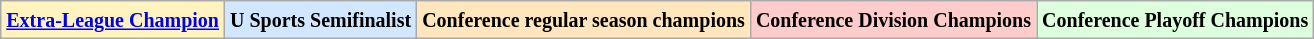<table class="wikitable">
<tr>
<td bgcolor="#FFF3BF"><small><strong><a href='#'>Extra-League Champion</a></strong></small></td>
<td bgcolor="#D0E7FF"><small><strong>U Sports Semifinalist</strong></small></td>
<td bgcolor="#FFE6BD"><small><strong>Conference regular season champions</strong></small></td>
<td bgcolor="#FFCCCC"><small><strong>Conference Division Champions</strong></small></td>
<td bgcolor="#ddffdd"><small><strong>Conference Playoff Champions</strong></small></td>
</tr>
</table>
